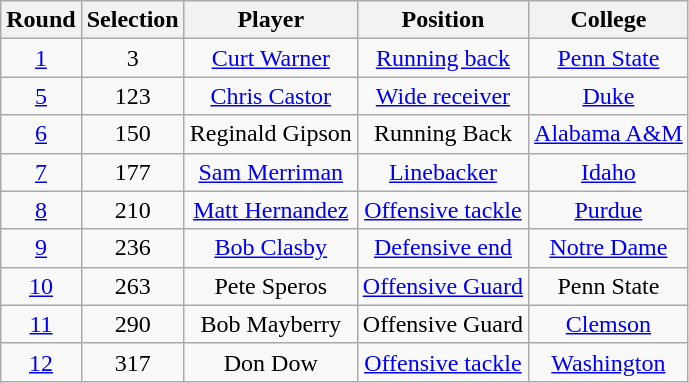<table class="wikitable" style="text-align:center">
<tr>
<th>Round</th>
<th>Selection</th>
<th>Player</th>
<th>Position</th>
<th>College</th>
</tr>
<tr>
<td align=center><a href='#'>1</a></td>
<td align=center>3</td>
<td><a href='#'>Curt Warner</a></td>
<td><a href='#'>Running back</a></td>
<td><a href='#'>Penn State</a></td>
</tr>
<tr>
<td align=center><a href='#'>5</a></td>
<td align=center>123</td>
<td><a href='#'>Chris Castor</a></td>
<td><a href='#'>Wide receiver</a></td>
<td><a href='#'>Duke</a></td>
</tr>
<tr>
<td align=center><a href='#'>6</a></td>
<td align=center>150</td>
<td>Reginald Gipson</td>
<td>Running Back</td>
<td><a href='#'>Alabama A&M</a></td>
</tr>
<tr>
<td align=center><a href='#'>7</a></td>
<td align=center>177</td>
<td><a href='#'>Sam Merriman</a></td>
<td><a href='#'>Linebacker</a></td>
<td><a href='#'>Idaho</a></td>
</tr>
<tr>
<td align=center><a href='#'>8</a></td>
<td align=center>210</td>
<td><a href='#'>Matt Hernandez</a></td>
<td><a href='#'>Offensive tackle</a></td>
<td><a href='#'>Purdue</a></td>
</tr>
<tr>
<td align=center><a href='#'>9</a></td>
<td align=center>236</td>
<td><a href='#'>Bob Clasby</a></td>
<td><a href='#'>Defensive end</a></td>
<td><a href='#'>Notre Dame</a></td>
</tr>
<tr>
<td align=center><a href='#'>10</a></td>
<td align=center>263</td>
<td>Pete Speros</td>
<td><a href='#'>Offensive Guard</a></td>
<td>Penn State</td>
</tr>
<tr>
<td align=center><a href='#'>11</a></td>
<td align=center>290</td>
<td>Bob Mayberry</td>
<td>Offensive Guard</td>
<td><a href='#'>Clemson</a></td>
</tr>
<tr>
<td align=center><a href='#'>12</a></td>
<td align=center>317</td>
<td>Don Dow</td>
<td><a href='#'>Offensive tackle</a></td>
<td><a href='#'>Washington</a></td>
</tr>
</table>
